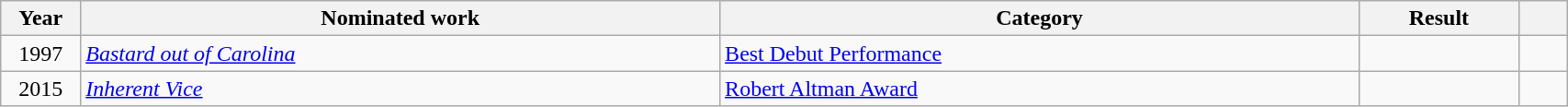<table class="wikitable" style="width:90%;">
<tr>
<th width=5%>Year</th>
<th style="width:40%;">Nominated work</th>
<th style="width:40%;">Category</th>
<th style="width:10%;">Result</th>
<th width=3%></th>
</tr>
<tr>
<td style="text-align:center;">1997</td>
<td><em><a href='#'>Bastard out of Carolina</a></em></td>
<td><a href='#'>Best Debut Performance</a></td>
<td></td>
<td style="text-align:center;"></td>
</tr>
<tr>
<td style="text-align:center;">2015</td>
<td><em><a href='#'>Inherent Vice</a></em></td>
<td><a href='#'>Robert Altman Award</a></td>
<td></td>
<td style="text-align:center;"></td>
</tr>
</table>
